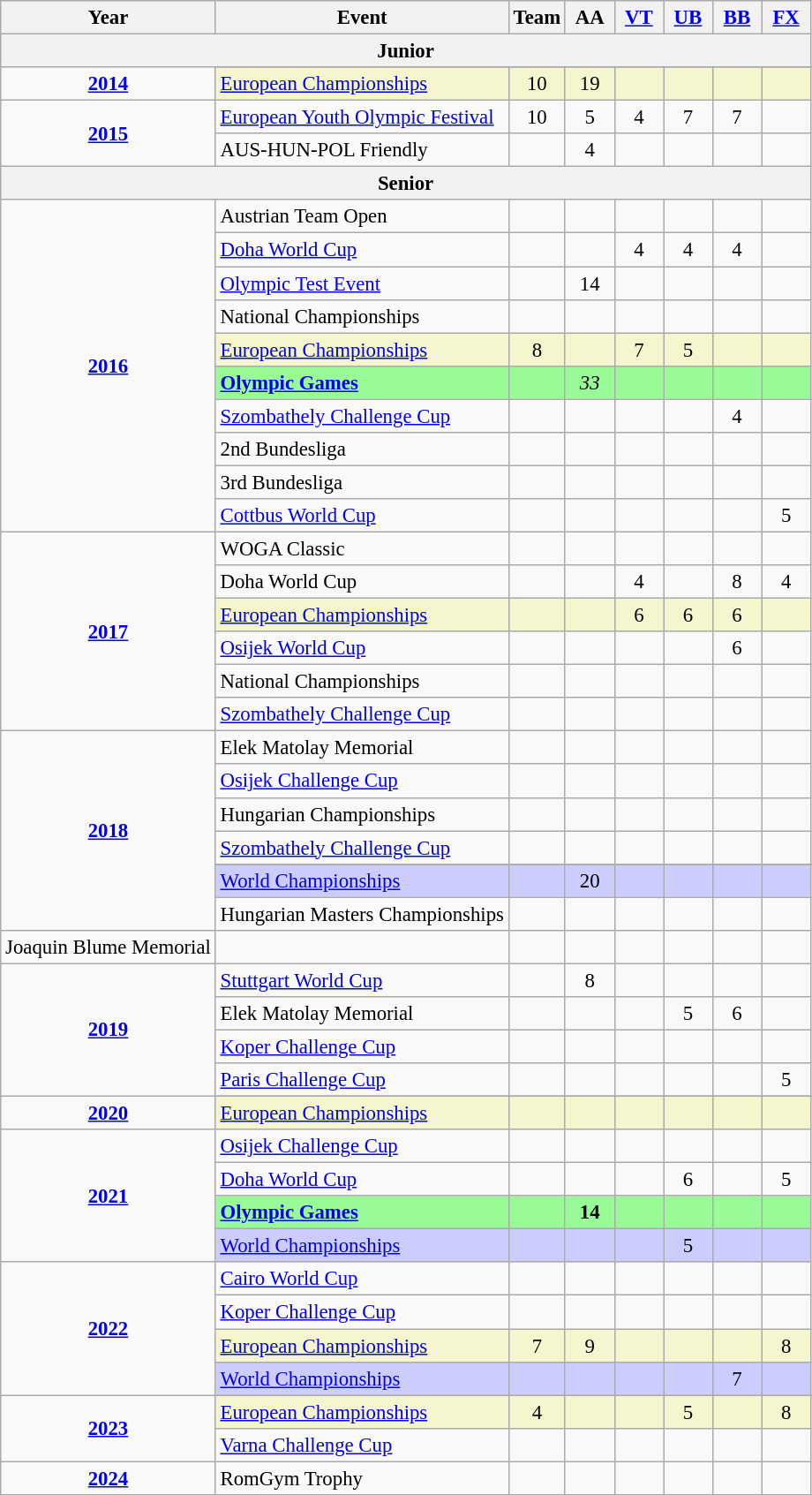<table class="wikitable" style="text-align:center; font-size:95%;">
<tr>
<th align=center>Year</th>
<th align=center>Event</th>
<th style="width:30px;">Team</th>
<th style="width:30px;">AA</th>
<th style="width:30px;"><a href='#'>VT</a></th>
<th style="width:30px;"><a href='#'>UB</a></th>
<th style="width:30px;"><a href='#'>BB</a></th>
<th style="width:30px;"><a href='#'>FX</a></th>
</tr>
<tr>
<th colspan="8"><strong>Junior</strong></th>
</tr>
<tr>
<td rowspan="2"><strong><a href='#'>2014</a></strong></td>
</tr>
<tr bgcolor=F5F6CE>
<td align=left><a href='#'>European Championships</a></td>
<td>10</td>
<td>19</td>
<td></td>
<td></td>
<td></td>
<td></td>
</tr>
<tr>
<td rowspan="2"><strong><a href='#'>2015</a></strong></td>
<td align=left><a href='#'>European Youth Olympic Festival</a></td>
<td>10</td>
<td>5</td>
<td>4</td>
<td>7</td>
<td>7</td>
<td></td>
</tr>
<tr>
<td align=left>AUS-HUN-POL Friendly</td>
<td></td>
<td>4</td>
<td></td>
<td></td>
<td></td>
<td></td>
</tr>
<tr>
<th colspan="8"><strong>Senior</strong></th>
</tr>
<tr>
<td rowspan="10"><strong><a href='#'>2016</a></strong></td>
<td align=left>Austrian Team Open</td>
<td></td>
<td></td>
<td></td>
<td></td>
<td></td>
<td></td>
</tr>
<tr>
<td align=left><a href='#'>Doha World Cup</a></td>
<td></td>
<td></td>
<td>4</td>
<td>4</td>
<td>4</td>
<td></td>
</tr>
<tr>
<td align=left><a href='#'>Olympic Test Event</a></td>
<td></td>
<td>14</td>
<td></td>
<td></td>
<td></td>
<td></td>
</tr>
<tr>
<td align=left>National Championships</td>
<td></td>
<td></td>
<td></td>
<td></td>
<td></td>
<td></td>
</tr>
<tr bgcolor=F5F6CE>
<td align=left><a href='#'>European Championships</a></td>
<td>8</td>
<td></td>
<td>7</td>
<td>5</td>
<td></td>
<td></td>
</tr>
<tr bgcolor=98FB98>
<td align=left><strong><a href='#'>Olympic Games</a></strong></td>
<td></td>
<td><em>33</em></td>
<td></td>
<td></td>
<td></td>
<td></td>
</tr>
<tr>
<td align=left><a href='#'>Szombathely Challenge Cup</a></td>
<td></td>
<td></td>
<td></td>
<td></td>
<td>4</td>
<td></td>
</tr>
<tr>
<td align=left>2nd Bundesliga</td>
<td></td>
<td></td>
<td></td>
<td></td>
<td></td>
<td></td>
</tr>
<tr>
<td align=left>3rd Bundesliga</td>
<td></td>
<td></td>
<td></td>
<td></td>
<td></td>
<td></td>
</tr>
<tr>
<td align=left><a href='#'>Cottbus World Cup</a></td>
<td></td>
<td></td>
<td></td>
<td></td>
<td></td>
<td>5</td>
</tr>
<tr>
<td rowspan="6"><strong><a href='#'>2017</a></strong></td>
<td align=left>WOGA Classic</td>
<td></td>
<td></td>
<td></td>
<td></td>
<td></td>
<td></td>
</tr>
<tr>
<td align=left>Doha World Cup</td>
<td></td>
<td></td>
<td>4</td>
<td></td>
<td>8</td>
<td>4</td>
</tr>
<tr bgcolor=F5F6CE>
<td align=left><a href='#'>European Championships</a></td>
<td></td>
<td></td>
<td>6</td>
<td>6</td>
<td>6</td>
<td></td>
</tr>
<tr>
<td align=left><a href='#'>Osijek World Cup</a></td>
<td></td>
<td></td>
<td></td>
<td></td>
<td>6</td>
<td></td>
</tr>
<tr>
<td align=left>National Championships</td>
<td></td>
<td></td>
<td></td>
<td></td>
<td></td>
<td></td>
</tr>
<tr>
<td align=left><a href='#'>Szombathely Challenge Cup</a></td>
<td></td>
<td></td>
<td></td>
<td></td>
<td></td>
<td></td>
</tr>
<tr>
<td rowspan="7"><strong><a href='#'>2018</a></strong></td>
<td align=left>Elek Matolay Memorial</td>
<td></td>
<td></td>
<td></td>
<td></td>
<td></td>
<td></td>
</tr>
<tr>
<td align=left><a href='#'>Osijek Challenge Cup</a></td>
<td></td>
<td></td>
<td></td>
<td></td>
<td></td>
<td></td>
</tr>
<tr>
<td align=left>Hungarian Championships</td>
<td></td>
<td></td>
<td></td>
<td></td>
<td></td>
<td></td>
</tr>
<tr>
<td align=left><a href='#'>Szombathely Challenge Cup</a></td>
<td></td>
<td></td>
<td></td>
<td></td>
<td></td>
<td></td>
</tr>
<tr>
</tr>
<tr bgcolor=#CCCCFF>
<td align=left><a href='#'>World Championships</a></td>
<td></td>
<td>20</td>
<td></td>
<td></td>
<td></td>
<td></td>
</tr>
<tr>
<td align=left>Hungarian Masters Championships</td>
<td></td>
<td></td>
<td></td>
<td></td>
<td></td>
<td></td>
</tr>
<tr>
<td align=left>Joaquin Blume Memorial</td>
<td></td>
<td></td>
<td></td>
<td></td>
<td></td>
<td></td>
</tr>
<tr>
<td rowspan="4"><strong><a href='#'>2019</a></strong></td>
<td align=left><a href='#'>Stuttgart World Cup</a></td>
<td></td>
<td>8</td>
<td></td>
<td></td>
<td></td>
<td></td>
</tr>
<tr>
<td align=left>Elek Matolay Memorial</td>
<td></td>
<td></td>
<td></td>
<td>5</td>
<td>6</td>
<td></td>
</tr>
<tr>
<td align=left><a href='#'>Koper Challenge Cup</a></td>
<td></td>
<td></td>
<td></td>
<td></td>
<td></td>
<td></td>
</tr>
<tr>
<td align=left><a href='#'>Paris Challenge Cup</a></td>
<td></td>
<td></td>
<td></td>
<td></td>
<td></td>
<td>5</td>
</tr>
<tr>
<td rowspan="2"><strong><a href='#'>2020</a></strong></td>
</tr>
<tr bgcolor=#F5F6CE>
<td align=left><a href='#'>European Championships</a></td>
<td></td>
<td></td>
<td></td>
<td></td>
<td></td>
<td></td>
</tr>
<tr>
<td rowspan="4"><strong><a href='#'>2021</a></strong></td>
<td align=left><a href='#'>Osijek Challenge Cup</a></td>
<td></td>
<td></td>
<td></td>
<td></td>
<td></td>
<td></td>
</tr>
<tr>
<td align=left><a href='#'>Doha World Cup</a></td>
<td></td>
<td></td>
<td></td>
<td>6</td>
<td></td>
<td>5</td>
</tr>
<tr bgcolor=98FB98>
<td align=left><strong><a href='#'>Olympic Games</a></strong></td>
<td></td>
<td><strong>14</strong></td>
<td></td>
<td></td>
<td></td>
<td></td>
</tr>
<tr bgcolor=#CCCCFF>
<td align=left><a href='#'>World Championships</a></td>
<td></td>
<td></td>
<td></td>
<td>5</td>
<td></td>
<td></td>
</tr>
<tr>
<td rowspan="4"><strong><a href='#'>2022</a></strong></td>
<td align=left><a href='#'>Cairo World Cup</a></td>
<td></td>
<td></td>
<td></td>
<td></td>
<td></td>
<td></td>
</tr>
<tr>
<td align=left><a href='#'>Koper Challenge Cup</a></td>
<td></td>
<td></td>
<td></td>
<td></td>
<td></td>
<td></td>
</tr>
<tr bgcolor=#F5F6CE>
<td align=left><a href='#'>European Championships</a></td>
<td>7</td>
<td>9</td>
<td></td>
<td></td>
<td></td>
<td>8</td>
</tr>
<tr bgcolor=#CCCCFF>
<td align=left><a href='#'>World Championships</a></td>
<td></td>
<td></td>
<td></td>
<td></td>
<td>7</td>
<td></td>
</tr>
<tr>
<td rowspan="3"><strong><a href='#'>2023</a></strong></td>
</tr>
<tr bgcolor=#F5F6CE>
<td align=left><a href='#'>European Championships</a></td>
<td>4</td>
<td></td>
<td></td>
<td>5</td>
<td></td>
<td>8</td>
</tr>
<tr>
<td align=left><a href='#'>Varna Challenge Cup</a></td>
<td></td>
<td></td>
<td></td>
<td></td>
<td></td>
<td></td>
</tr>
<tr>
<td rowspan="1"><strong><a href='#'>2024</a></strong></td>
<td align=left>RomGym Trophy</td>
<td></td>
<td></td>
<td></td>
<td></td>
<td></td>
<td></td>
</tr>
</table>
